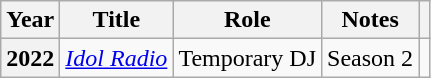<table class="wikitable plainrowheaders">
<tr>
<th scope="col">Year</th>
<th scope="col">Title</th>
<th scope="col">Role</th>
<th scope="col">Notes</th>
<th scope="col" class="unsortable"></th>
</tr>
<tr>
<th scope="row">2022</th>
<td><em><a href='#'>Idol Radio</a></em></td>
<td>Temporary DJ</td>
<td>Season 2</td>
<td style="text-align:center"></td>
</tr>
</table>
